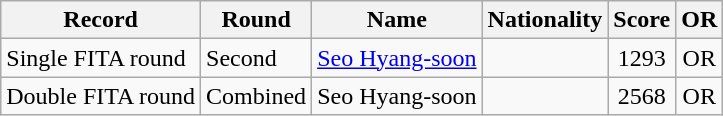<table class=wikitable>
<tr>
<th>Record</th>
<th>Round</th>
<th>Name</th>
<th>Nationality</th>
<th>Score</th>
<th>OR</th>
</tr>
<tr>
<td>Single FITA round</td>
<td>Second</td>
<td><a href='#'>Seo Hyang-soon</a></td>
<td align=left></td>
<td align=center>1293</td>
<td align=center>OR</td>
</tr>
<tr>
<td>Double FITA round</td>
<td>Combined</td>
<td>Seo Hyang-soon</td>
<td align=left></td>
<td align=center>2568</td>
<td align=center>OR</td>
</tr>
</table>
